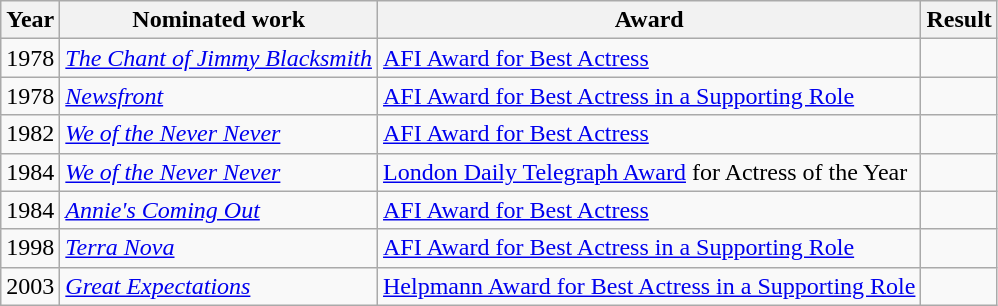<table class="wikitable sortable">
<tr>
<th>Year</th>
<th>Nominated work</th>
<th>Award</th>
<th>Result</th>
</tr>
<tr>
<td>1978</td>
<td><em><a href='#'>The Chant of Jimmy Blacksmith</a></em></td>
<td><a href='#'>AFI Award for Best Actress</a></td>
<td></td>
</tr>
<tr>
<td>1978</td>
<td><em><a href='#'>Newsfront</a></em></td>
<td><a href='#'>AFI Award for Best Actress in a Supporting Role</a></td>
<td></td>
</tr>
<tr>
<td>1982</td>
<td><em><a href='#'>We of the Never Never</a></em></td>
<td><a href='#'>AFI Award for Best Actress</a></td>
<td></td>
</tr>
<tr>
<td>1984</td>
<td><em><a href='#'>We of the Never Never</a></em></td>
<td><a href='#'>London Daily Telegraph Award</a> for Actress of the Year</td>
<td></td>
</tr>
<tr>
<td>1984</td>
<td><em><a href='#'>Annie's Coming Out</a></em></td>
<td><a href='#'>AFI Award for Best Actress</a></td>
<td></td>
</tr>
<tr>
<td>1998</td>
<td><em><a href='#'>Terra Nova</a></em></td>
<td><a href='#'>AFI Award for Best Actress in a Supporting Role</a></td>
<td></td>
</tr>
<tr>
<td>2003</td>
<td><em><a href='#'>Great Expectations</a></em></td>
<td><a href='#'>Helpmann Award for Best Actress in a Supporting Role</a></td>
<td></td>
</tr>
</table>
